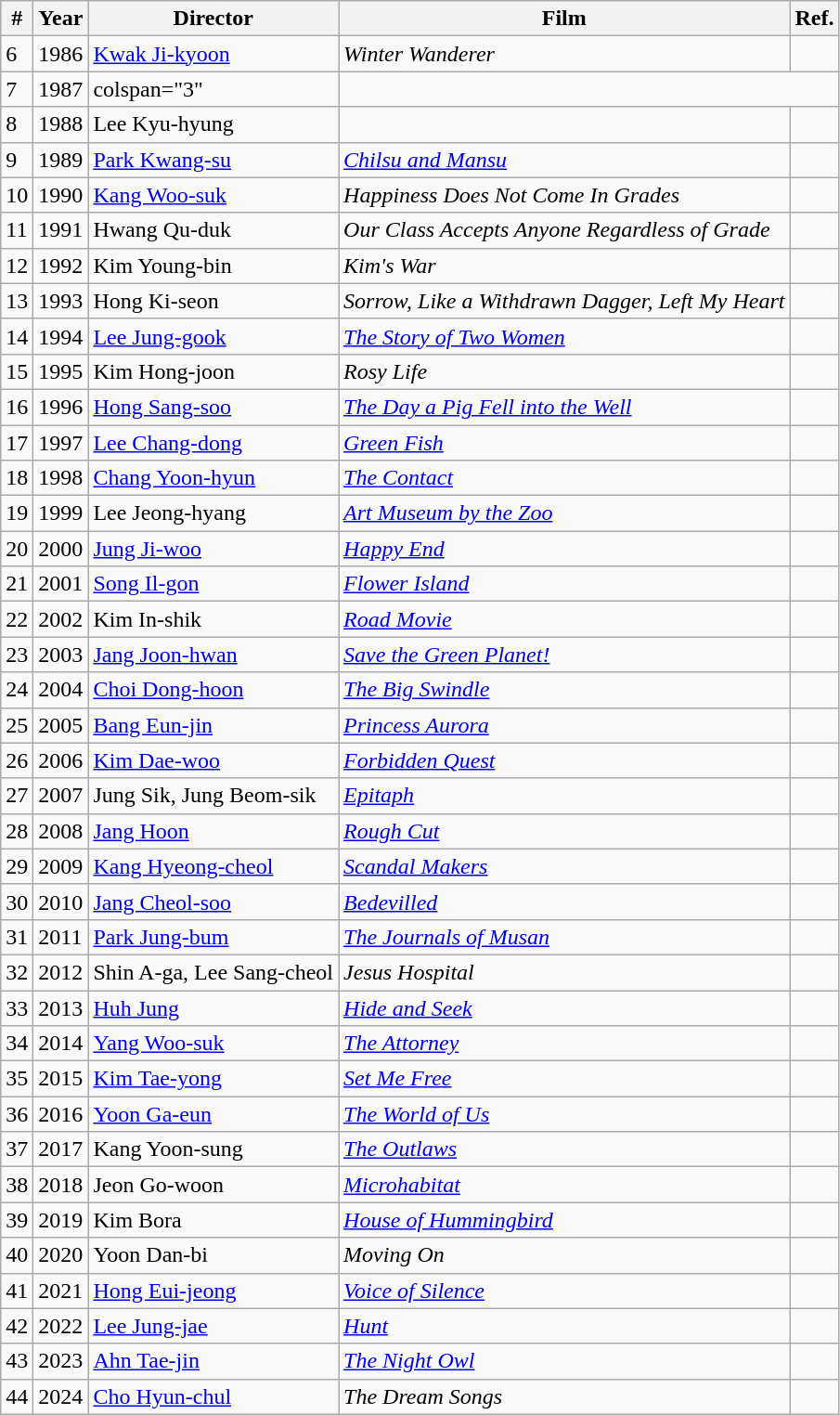<table class="wikitable">
<tr>
<th>#</th>
<th>Year</th>
<th>Director</th>
<th>Film</th>
<th>Ref.</th>
</tr>
<tr>
<td>6</td>
<td>1986</td>
<td><a href='#'>Kwak Ji-kyoon</a></td>
<td><em>Winter Wanderer</em></td>
<td></td>
</tr>
<tr>
<td>7</td>
<td>1987</td>
<td>colspan="3" </td>
</tr>
<tr>
<td>8</td>
<td>1988</td>
<td>Lee Kyu-hyung</td>
<td></td>
<td></td>
</tr>
<tr>
<td>9</td>
<td>1989</td>
<td><a href='#'>Park Kwang-su</a></td>
<td><em><a href='#'>Chilsu and Mansu</a></em></td>
<td></td>
</tr>
<tr>
<td>10</td>
<td>1990</td>
<td><a href='#'>Kang Woo-suk</a></td>
<td><em>Happiness Does Not Come In Grades</em></td>
<td></td>
</tr>
<tr>
<td>11</td>
<td>1991</td>
<td>Hwang Qu-duk</td>
<td><em>Our Class Accepts Anyone Regardless of Grade</em></td>
<td></td>
</tr>
<tr>
<td>12</td>
<td>1992</td>
<td>Kim Young-bin</td>
<td><em>Kim's War</em></td>
<td></td>
</tr>
<tr>
<td>13</td>
<td>1993</td>
<td>Hong Ki-seon</td>
<td><em>Sorrow, Like a Withdrawn Dagger, Left My Heart</em></td>
<td></td>
</tr>
<tr>
<td>14</td>
<td>1994</td>
<td><a href='#'>Lee Jung-gook</a></td>
<td><em><a href='#'>The Story of Two Women</a></em></td>
<td></td>
</tr>
<tr>
<td>15</td>
<td>1995</td>
<td>Kim Hong-joon</td>
<td><em>Rosy Life</em></td>
<td></td>
</tr>
<tr>
<td>16</td>
<td>1996</td>
<td><a href='#'>Hong Sang-soo</a></td>
<td><em><a href='#'>The Day a Pig Fell into the Well</a></em></td>
<td></td>
</tr>
<tr>
<td>17</td>
<td>1997</td>
<td><a href='#'>Lee Chang-dong</a></td>
<td><em><a href='#'>Green Fish</a></em></td>
<td></td>
</tr>
<tr>
<td>18</td>
<td>1998</td>
<td><a href='#'>Chang Yoon-hyun</a></td>
<td><em><a href='#'>The Contact</a></em></td>
<td></td>
</tr>
<tr>
<td>19</td>
<td>1999</td>
<td>Lee Jeong-hyang</td>
<td><em><a href='#'>Art Museum by the Zoo</a></em></td>
<td></td>
</tr>
<tr>
<td>20</td>
<td>2000</td>
<td><a href='#'>Jung Ji-woo</a></td>
<td><em><a href='#'>Happy End</a></em></td>
<td></td>
</tr>
<tr>
<td>21</td>
<td>2001</td>
<td><a href='#'>Song Il-gon</a></td>
<td><em><a href='#'>Flower Island</a></em></td>
<td></td>
</tr>
<tr>
<td>22</td>
<td>2002</td>
<td>Kim In-shik</td>
<td><em><a href='#'>Road Movie</a></em></td>
<td></td>
</tr>
<tr>
<td>23</td>
<td>2003</td>
<td><a href='#'>Jang Joon-hwan</a></td>
<td><em><a href='#'>Save the Green Planet!</a></em></td>
<td></td>
</tr>
<tr>
<td>24</td>
<td>2004</td>
<td><a href='#'>Choi Dong-hoon</a></td>
<td><em><a href='#'>The Big Swindle</a></em></td>
<td></td>
</tr>
<tr>
<td>25</td>
<td>2005</td>
<td><a href='#'>Bang Eun-jin</a></td>
<td><em><a href='#'>Princess Aurora</a></em></td>
<td></td>
</tr>
<tr>
<td>26</td>
<td>2006</td>
<td><a href='#'>Kim Dae-woo</a></td>
<td><em><a href='#'>Forbidden Quest</a></em></td>
<td></td>
</tr>
<tr>
<td>27</td>
<td>2007</td>
<td>Jung Sik, Jung Beom-sik</td>
<td><em><a href='#'>Epitaph</a></em></td>
<td></td>
</tr>
<tr>
<td>28</td>
<td>2008</td>
<td><a href='#'>Jang Hoon</a></td>
<td><em><a href='#'>Rough Cut</a></em></td>
<td></td>
</tr>
<tr>
<td>29</td>
<td>2009</td>
<td><a href='#'>Kang Hyeong-cheol</a></td>
<td><em><a href='#'>Scandal Makers</a></em></td>
<td></td>
</tr>
<tr>
<td>30</td>
<td>2010</td>
<td><a href='#'>Jang Cheol-soo</a></td>
<td><em><a href='#'>Bedevilled</a></em></td>
<td></td>
</tr>
<tr>
<td>31</td>
<td>2011</td>
<td><a href='#'>Park Jung-bum</a></td>
<td><em><a href='#'>The Journals of Musan</a></em></td>
<td></td>
</tr>
<tr>
<td>32</td>
<td>2012</td>
<td>Shin A-ga, Lee Sang-cheol</td>
<td><em>Jesus Hospital</em></td>
<td></td>
</tr>
<tr>
<td>33</td>
<td>2013</td>
<td><a href='#'>Huh Jung</a></td>
<td><em><a href='#'>Hide and Seek</a></em></td>
<td></td>
</tr>
<tr>
<td>34</td>
<td>2014</td>
<td><a href='#'>Yang Woo-suk</a></td>
<td><em><a href='#'>The Attorney</a></em></td>
<td></td>
</tr>
<tr>
<td>35</td>
<td>2015</td>
<td><a href='#'>Kim Tae-yong</a></td>
<td><em><a href='#'>Set Me Free</a></em></td>
<td></td>
</tr>
<tr>
<td>36</td>
<td>2016</td>
<td><a href='#'>Yoon Ga-eun</a></td>
<td><em><a href='#'>The World of Us</a></em></td>
<td></td>
</tr>
<tr>
<td>37</td>
<td>2017</td>
<td>Kang Yoon-sung</td>
<td><em><a href='#'>The Outlaws</a></em></td>
<td></td>
</tr>
<tr>
<td>38</td>
<td>2018</td>
<td>Jeon Go-woon</td>
<td><em><a href='#'>Microhabitat</a></em></td>
<td></td>
</tr>
<tr>
<td>39</td>
<td>2019</td>
<td>Kim Bora</td>
<td><em><a href='#'>House of Hummingbird</a></em></td>
<td></td>
</tr>
<tr>
<td>40</td>
<td>2020</td>
<td>Yoon Dan-bi</td>
<td><em>Moving On</em></td>
<td></td>
</tr>
<tr>
<td>41</td>
<td>2021</td>
<td><a href='#'>Hong Eui-jeong</a></td>
<td><em><a href='#'>Voice of Silence</a></em></td>
<td></td>
</tr>
<tr>
<td>42</td>
<td>2022</td>
<td><a href='#'>Lee Jung-jae</a></td>
<td><em><a href='#'>Hunt</a></em></td>
<td></td>
</tr>
<tr>
<td>43</td>
<td>2023</td>
<td><a href='#'>Ahn Tae-jin</a></td>
<td><em><a href='#'>The Night Owl</a></em></td>
<td></td>
</tr>
<tr>
<td>44</td>
<td>2024</td>
<td><a href='#'>Cho Hyun-chul</a></td>
<td><em>The Dream Songs	</em></td>
<td></td>
</tr>
</table>
